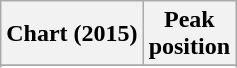<table class="wikitable sortable plainrowheaders">
<tr>
<th>Chart (2015)</th>
<th>Peak<br>position</th>
</tr>
<tr>
</tr>
<tr>
</tr>
<tr>
</tr>
<tr>
</tr>
<tr>
</tr>
<tr>
</tr>
<tr>
</tr>
<tr>
</tr>
<tr>
</tr>
<tr>
</tr>
<tr>
</tr>
<tr>
</tr>
<tr>
</tr>
<tr>
</tr>
<tr>
</tr>
<tr>
</tr>
<tr>
</tr>
<tr>
</tr>
<tr>
</tr>
<tr>
</tr>
<tr>
</tr>
<tr>
</tr>
<tr>
</tr>
<tr>
</tr>
<tr>
</tr>
<tr>
</tr>
<tr>
</tr>
<tr>
</tr>
<tr>
</tr>
<tr>
</tr>
<tr>
</tr>
</table>
